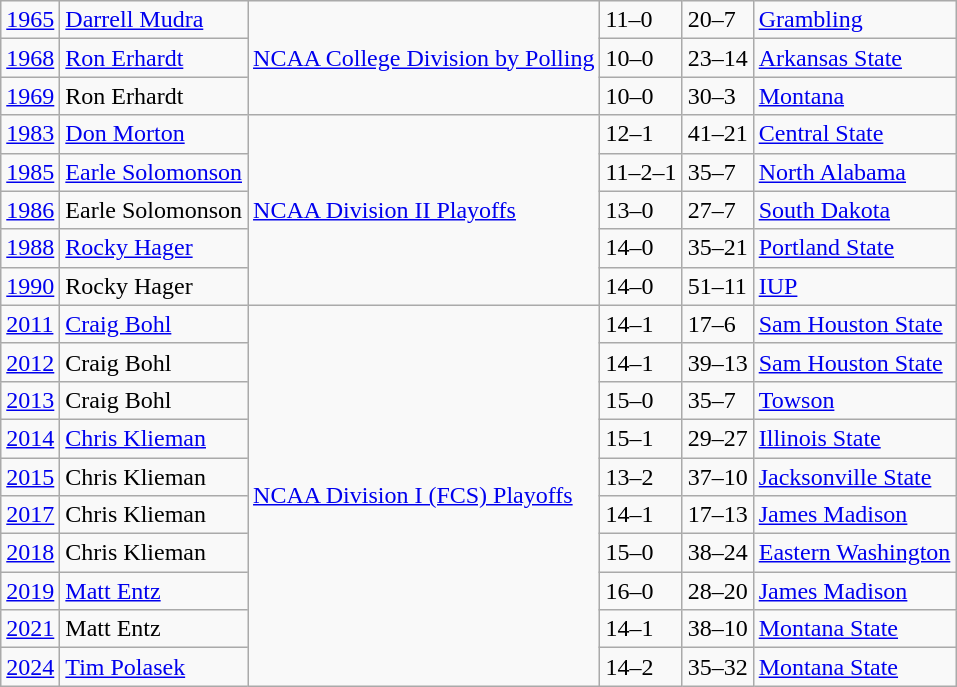<table class="wikitable">
<tr>
<td><a href='#'>1965</a></td>
<td><a href='#'>Darrell Mudra</a></td>
<td rowspan=3><a href='#'>NCAA College Division by Polling</a></td>
<td>11–0</td>
<td>20–7</td>
<td><a href='#'>Grambling</a></td>
</tr>
<tr>
<td><a href='#'>1968</a></td>
<td><a href='#'>Ron Erhardt</a></td>
<td>10–0</td>
<td>23–14</td>
<td><a href='#'>Arkansas State</a></td>
</tr>
<tr>
<td><a href='#'>1969</a></td>
<td>Ron Erhardt</td>
<td>10–0</td>
<td>30–3</td>
<td><a href='#'>Montana</a></td>
</tr>
<tr>
<td><a href='#'>1983</a></td>
<td><a href='#'>Don Morton</a></td>
<td rowspan=5><a href='#'>NCAA Division II Playoffs</a></td>
<td>12–1</td>
<td>41–21</td>
<td><a href='#'>Central State</a></td>
</tr>
<tr>
<td><a href='#'>1985</a></td>
<td><a href='#'>Earle Solomonson</a></td>
<td>11–2–1</td>
<td>35–7</td>
<td><a href='#'>North Alabama</a></td>
</tr>
<tr>
<td><a href='#'>1986</a></td>
<td>Earle Solomonson</td>
<td>13–0</td>
<td>27–7</td>
<td><a href='#'>South Dakota</a></td>
</tr>
<tr>
<td><a href='#'>1988</a></td>
<td><a href='#'>Rocky Hager</a></td>
<td>14–0</td>
<td>35–21</td>
<td><a href='#'>Portland State</a></td>
</tr>
<tr>
<td><a href='#'>1990</a></td>
<td>Rocky Hager</td>
<td>14–0</td>
<td>51–11</td>
<td><a href='#'>IUP</a></td>
</tr>
<tr>
<td><a href='#'>2011</a></td>
<td><a href='#'>Craig Bohl</a></td>
<td rowspan="10"><a href='#'>NCAA Division I (FCS) Playoffs</a></td>
<td>14–1</td>
<td>17–6</td>
<td><a href='#'>Sam Houston State</a></td>
</tr>
<tr>
<td><a href='#'>2012</a></td>
<td>Craig Bohl</td>
<td>14–1</td>
<td>39–13</td>
<td><a href='#'>Sam Houston State</a></td>
</tr>
<tr>
<td><a href='#'>2013</a></td>
<td>Craig Bohl</td>
<td>15–0</td>
<td>35–7</td>
<td><a href='#'>Towson</a></td>
</tr>
<tr>
<td><a href='#'>2014</a></td>
<td><a href='#'>Chris Klieman</a></td>
<td>15–1</td>
<td>29–27</td>
<td><a href='#'>Illinois State</a></td>
</tr>
<tr>
<td><a href='#'>2015</a></td>
<td>Chris Klieman</td>
<td>13–2</td>
<td>37–10</td>
<td><a href='#'>Jacksonville State</a></td>
</tr>
<tr>
<td><a href='#'>2017</a></td>
<td>Chris Klieman</td>
<td>14–1</td>
<td>17–13</td>
<td><a href='#'>James Madison</a></td>
</tr>
<tr>
<td><a href='#'>2018</a></td>
<td>Chris Klieman</td>
<td>15–0</td>
<td>38–24</td>
<td><a href='#'>Eastern Washington</a></td>
</tr>
<tr>
<td><a href='#'>2019</a></td>
<td><a href='#'>Matt Entz</a></td>
<td>16–0</td>
<td>28–20</td>
<td><a href='#'>James Madison</a></td>
</tr>
<tr>
<td><a href='#'>2021</a></td>
<td>Matt Entz</td>
<td>14–1</td>
<td>38–10</td>
<td><a href='#'>Montana State</a></td>
</tr>
<tr>
<td><a href='#'>2024</a></td>
<td><a href='#'>Tim Polasek</a></td>
<td>14–2</td>
<td>35–32</td>
<td><a href='#'>Montana State</a></td>
</tr>
</table>
